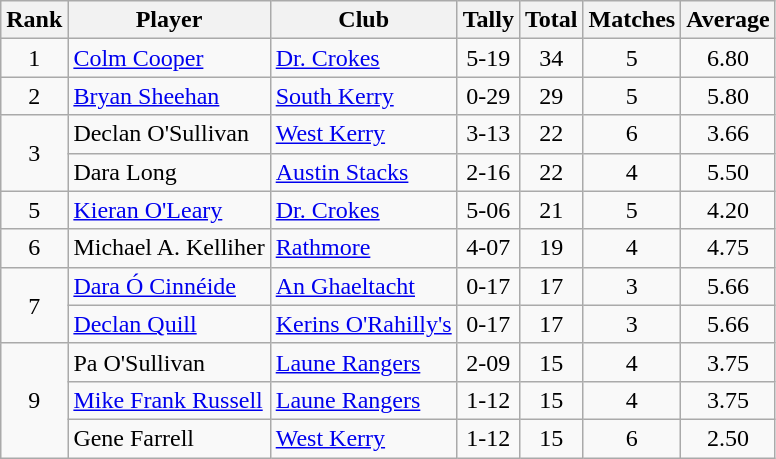<table class="wikitable">
<tr>
<th>Rank</th>
<th>Player</th>
<th>Club</th>
<th>Tally</th>
<th>Total</th>
<th>Matches</th>
<th>Average</th>
</tr>
<tr>
<td rowspan="1" style="text-align:center;">1</td>
<td><a href='#'>Colm Cooper</a></td>
<td><a href='#'>Dr. Crokes</a></td>
<td align=center>5-19</td>
<td align=center>34</td>
<td align=center>5</td>
<td align=center>6.80</td>
</tr>
<tr>
<td rowspan="1" style="text-align:center;">2</td>
<td><a href='#'>Bryan Sheehan</a></td>
<td><a href='#'>South Kerry</a></td>
<td align=center>0-29</td>
<td align=center>29</td>
<td align=center>5</td>
<td align=center>5.80</td>
</tr>
<tr>
<td rowspan="2" style="text-align:center;">3</td>
<td>Declan O'Sullivan</td>
<td><a href='#'>West Kerry</a></td>
<td align=center>3-13</td>
<td align=center>22</td>
<td align=center>6</td>
<td align=center>3.66</td>
</tr>
<tr>
<td>Dara Long</td>
<td><a href='#'>Austin Stacks</a></td>
<td align=center>2-16</td>
<td align=center>22</td>
<td align=center>4</td>
<td align=center>5.50</td>
</tr>
<tr>
<td rowspan="1" style="text-align:center;">5</td>
<td><a href='#'>Kieran O'Leary</a></td>
<td><a href='#'>Dr. Crokes</a></td>
<td align=center>5-06</td>
<td align=center>21</td>
<td align=center>5</td>
<td align=center>4.20</td>
</tr>
<tr>
<td rowspan="1" style="text-align:center;">6</td>
<td>Michael A. Kelliher</td>
<td><a href='#'>Rathmore</a></td>
<td align=center>4-07</td>
<td align=center>19</td>
<td align=center>4</td>
<td align=center>4.75</td>
</tr>
<tr>
<td rowspan="2" style="text-align:center;">7</td>
<td><a href='#'>Dara Ó Cinnéide</a></td>
<td><a href='#'>An Ghaeltacht</a></td>
<td align=center>0-17</td>
<td align=center>17</td>
<td align=center>3</td>
<td align=center>5.66</td>
</tr>
<tr>
<td><a href='#'>Declan Quill</a></td>
<td><a href='#'>Kerins O'Rahilly's</a></td>
<td align=center>0-17</td>
<td align=center>17</td>
<td align=center>3</td>
<td align=center>5.66</td>
</tr>
<tr>
<td rowspan="3" style="text-align:center;">9</td>
<td>Pa O'Sullivan</td>
<td><a href='#'>Laune Rangers</a></td>
<td align=center>2-09</td>
<td align=center>15</td>
<td align=center>4</td>
<td align=center>3.75</td>
</tr>
<tr>
<td><a href='#'>Mike Frank Russell</a></td>
<td><a href='#'>Laune Rangers</a></td>
<td align=center>1-12</td>
<td align=center>15</td>
<td align=center>4</td>
<td align=center>3.75</td>
</tr>
<tr>
<td>Gene Farrell</td>
<td><a href='#'>West Kerry</a></td>
<td align=center>1-12</td>
<td align=center>15</td>
<td align=center>6</td>
<td align=center>2.50</td>
</tr>
</table>
